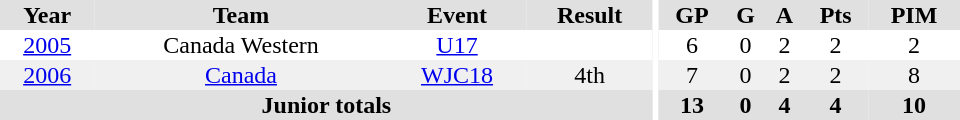<table border="0" cellpadding="1" cellspacing="0" ID="Table3" style="text-align:center; width:40em">
<tr ALIGN="center" bgcolor="#e0e0e0">
<th>Year</th>
<th>Team</th>
<th>Event</th>
<th>Result</th>
<th rowspan="99" bgcolor="#ffffff"></th>
<th>GP</th>
<th>G</th>
<th>A</th>
<th>Pts</th>
<th>PIM</th>
</tr>
<tr>
<td><a href='#'>2005</a></td>
<td>Canada Western</td>
<td><a href='#'>U17</a></td>
<td></td>
<td>6</td>
<td>0</td>
<td>2</td>
<td>2</td>
<td>2</td>
</tr>
<tr bgcolor="#f0f0f0">
<td><a href='#'>2006</a></td>
<td><a href='#'>Canada</a></td>
<td><a href='#'>WJC18</a></td>
<td>4th</td>
<td>7</td>
<td>0</td>
<td>2</td>
<td>2</td>
<td>8</td>
</tr>
<tr bgcolor="#e0e0e0">
<th colspan="4">Junior totals</th>
<th>13</th>
<th>0</th>
<th>4</th>
<th>4</th>
<th>10</th>
</tr>
</table>
